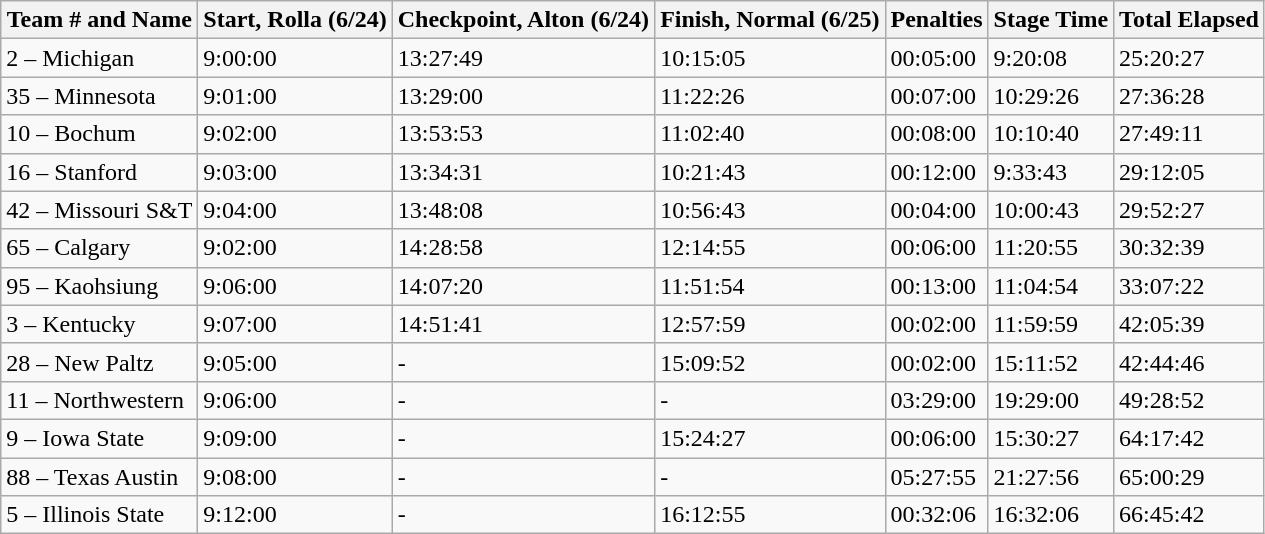<table class="wikitable" border="1">
<tr>
<th>Team # and Name</th>
<th>Start, Rolla (6/24)</th>
<th>Checkpoint, Alton (6/24)</th>
<th>Finish, Normal (6/25)</th>
<th>Penalties</th>
<th>Stage Time</th>
<th>Total Elapsed</th>
</tr>
<tr>
<td>2 – Michigan</td>
<td>9:00:00</td>
<td>13:27:49</td>
<td>10:15:05</td>
<td>00:05:00</td>
<td>9:20:08</td>
<td>25:20:27</td>
</tr>
<tr>
<td>35 – Minnesota</td>
<td>9:01:00</td>
<td>13:29:00</td>
<td>11:22:26</td>
<td>00:07:00</td>
<td>10:29:26</td>
<td>27:36:28</td>
</tr>
<tr>
<td>10 – Bochum</td>
<td>9:02:00</td>
<td>13:53:53</td>
<td>11:02:40</td>
<td>00:08:00</td>
<td>10:10:40</td>
<td>27:49:11</td>
</tr>
<tr>
<td>16 – Stanford</td>
<td>9:03:00</td>
<td>13:34:31</td>
<td>10:21:43</td>
<td>00:12:00</td>
<td>9:33:43</td>
<td>29:12:05</td>
</tr>
<tr>
<td>42 – Missouri S&T</td>
<td>9:04:00</td>
<td>13:48:08</td>
<td>10:56:43</td>
<td>00:04:00</td>
<td>10:00:43</td>
<td>29:52:27</td>
</tr>
<tr>
<td>65 – Calgary</td>
<td>9:02:00</td>
<td>14:28:58</td>
<td>12:14:55</td>
<td>00:06:00</td>
<td>11:20:55</td>
<td>30:32:39</td>
</tr>
<tr>
<td>95 – Kaohsiung</td>
<td>9:06:00</td>
<td>14:07:20</td>
<td>11:51:54</td>
<td>00:13:00</td>
<td>11:04:54</td>
<td>33:07:22</td>
</tr>
<tr>
<td>3 – Kentucky</td>
<td>9:07:00</td>
<td>14:51:41</td>
<td>12:57:59</td>
<td>00:02:00</td>
<td>11:59:59</td>
<td>42:05:39</td>
</tr>
<tr>
<td>28 – New Paltz</td>
<td>9:05:00</td>
<td>-</td>
<td>15:09:52</td>
<td>00:02:00</td>
<td>15:11:52</td>
<td>42:44:46</td>
</tr>
<tr>
<td>11 – Northwestern</td>
<td>9:06:00</td>
<td>-</td>
<td>-</td>
<td>03:29:00</td>
<td>19:29:00</td>
<td>49:28:52</td>
</tr>
<tr>
<td>9 – Iowa State</td>
<td>9:09:00</td>
<td>-</td>
<td>15:24:27</td>
<td>00:06:00</td>
<td>15:30:27</td>
<td>64:17:42</td>
</tr>
<tr>
<td>88 – Texas Austin</td>
<td>9:08:00</td>
<td>-</td>
<td>-</td>
<td>05:27:55</td>
<td>21:27:56</td>
<td>65:00:29</td>
</tr>
<tr>
<td>5 – Illinois State</td>
<td>9:12:00</td>
<td>-</td>
<td>16:12:55</td>
<td>00:32:06</td>
<td>16:32:06</td>
<td>66:45:42</td>
</tr>
</table>
